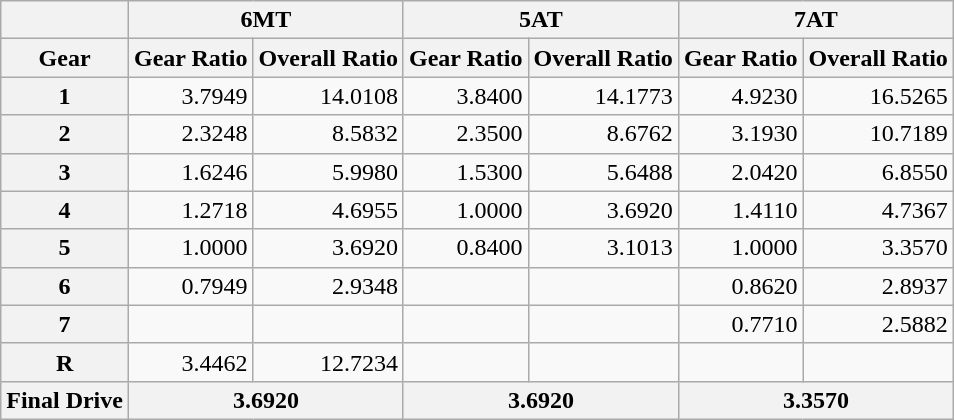<table class="wikitable">
<tr>
<th></th>
<th colspan="2">6MT</th>
<th colspan="2">5AT</th>
<th colspan="2">7AT</th>
</tr>
<tr>
<th>Gear</th>
<th>Gear Ratio</th>
<th>Overall Ratio</th>
<th>Gear Ratio</th>
<th>Overall Ratio</th>
<th>Gear Ratio</th>
<th>Overall Ratio</th>
</tr>
<tr>
<th>1</th>
<td style="text-align:right;">3.7949</td>
<td style="text-align:right;">14.0108</td>
<td style="text-align:right;">3.8400</td>
<td style="text-align:right;">14.1773</td>
<td style="text-align:right;">4.9230</td>
<td style="text-align:right;">16.5265</td>
</tr>
<tr>
<th>2</th>
<td style="text-align:right;">2.3248</td>
<td style="text-align:right;">8.5832</td>
<td style="text-align:right;">2.3500</td>
<td style="text-align:right;">8.6762</td>
<td style="text-align:right;">3.1930</td>
<td style="text-align:right;">10.7189</td>
</tr>
<tr>
<th>3</th>
<td style="text-align:right;">1.6246</td>
<td style="text-align:right;">5.9980</td>
<td style="text-align:right;">1.5300</td>
<td style="text-align:right;">5.6488</td>
<td style="text-align:right;">2.0420</td>
<td style="text-align:right;">6.8550</td>
</tr>
<tr>
<th>4</th>
<td style="text-align:right;">1.2718</td>
<td style="text-align:right;">4.6955</td>
<td style="text-align:right;">1.0000</td>
<td style="text-align:right;">3.6920</td>
<td style="text-align:right;">1.4110</td>
<td style="text-align:right;">4.7367</td>
</tr>
<tr>
<th>5</th>
<td style="text-align:right;">1.0000</td>
<td style="text-align:right;">3.6920</td>
<td style="text-align:right;">0.8400</td>
<td style="text-align:right;">3.1013</td>
<td style="text-align:right;">1.0000</td>
<td style="text-align:right;">3.3570</td>
</tr>
<tr>
<th>6</th>
<td style="text-align:right;">0.7949</td>
<td style="text-align:right;">2.9348</td>
<td style="text-align:right;"></td>
<td style="text-align:right;"></td>
<td style="text-align:right;">0.8620</td>
<td style="text-align:right;">2.8937</td>
</tr>
<tr>
<th>7</th>
<td style="text-align:right;"></td>
<td style="text-align:right;"></td>
<td style="text-align:right;"></td>
<td style="text-align:right;"></td>
<td style="text-align:right;">0.7710</td>
<td style="text-align:right;">2.5882</td>
</tr>
<tr>
<th>R</th>
<td style="text-align:right;">3.4462</td>
<td style="text-align:right;">12.7234</td>
<td style="text-align:right;"></td>
<td style="text-align:right;"></td>
<td style="text-align:right;"></td>
<td style="text-align:right;"></td>
</tr>
<tr>
<th>Final Drive</th>
<th colspan="2">3.6920</th>
<th colspan="2">3.6920</th>
<th colspan="2">3.3570</th>
</tr>
</table>
